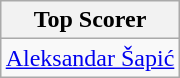<table class=wikitable style="text-align:center; margin:auto">
<tr>
<th>Top Scorer</th>
</tr>
<tr>
<td> <a href='#'>Aleksandar Šapić</a></td>
</tr>
</table>
